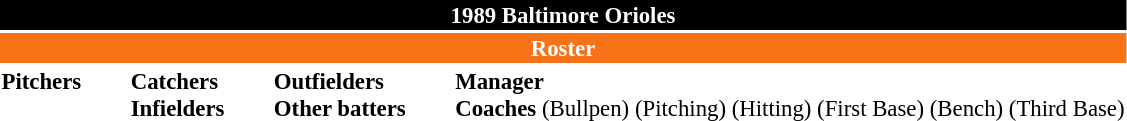<table class="toccolours" style="font-size: 95%;">
<tr>
<th colspan="10" style="background-color: black; color: white; text-align: center;">1989 Baltimore Orioles</th>
</tr>
<tr>
<td colspan="10" style="background-color: #F87217; color: white; text-align: center;"><strong>Roster</strong></td>
</tr>
<tr>
<td valign="top"><strong>Pitchers</strong><br>















</td>
<td width="25px"></td>
<td valign="top"><strong>Catchers</strong><br>



<strong>Infielders</strong>









</td>
<td width="25px"></td>
<td valign="top"><strong>Outfielders</strong><br>






<strong>Other batters</strong>

</td>
<td width="25px"></td>
<td valign="top"><strong>Manager</strong><br>
<strong>Coaches</strong>
 (Bullpen)
 (Pitching)
 (Hitting)
 (First Base)
 (Bench)
 (Third Base)</td>
</tr>
<tr>
</tr>
</table>
